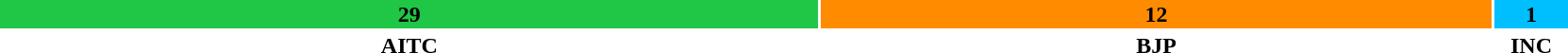<table style="width:88%; text-align:center;">
<tr>
<td style="background:#20C646; width:52.38%;"><strong>29</strong></td>
<td style="background:DarkOrange; width:42.86%;"><strong>12</strong></td>
<td style="background:DeepSkyBlue; width:4.76%;"><strong>1</strong></td>
</tr>
<tr>
<td><span><strong>AITC</strong></span></td>
<td><span><strong>BJP</strong></span></td>
<td><span><strong>INC</strong></span></td>
</tr>
</table>
